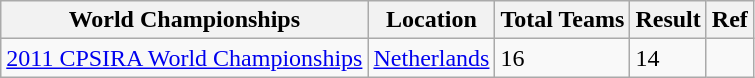<table class="wikitable">
<tr>
<th>World Championships</th>
<th>Location</th>
<th>Total Teams</th>
<th>Result</th>
<th>Ref</th>
</tr>
<tr>
<td><a href='#'>2011 CPSIRA World Championships</a></td>
<td><a href='#'>Netherlands</a></td>
<td>16</td>
<td>14</td>
<td></td>
</tr>
</table>
